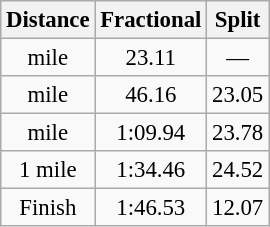<table class="wikitable" style="text-align:center; font-size: 95%;">
<tr>
<th>Distance</th>
<th>Fractional</th>
<th>Split</th>
</tr>
<tr>
<td> mile</td>
<td>23.11</td>
<td>—</td>
</tr>
<tr>
<td> mile</td>
<td>46.16</td>
<td>23.05</td>
</tr>
<tr>
<td> mile</td>
<td>1:09.94</td>
<td>23.78</td>
</tr>
<tr>
<td>1 mile</td>
<td>1:34.46</td>
<td>24.52</td>
</tr>
<tr>
<td>Finish</td>
<td>1:46.53</td>
<td>12.07</td>
</tr>
</table>
